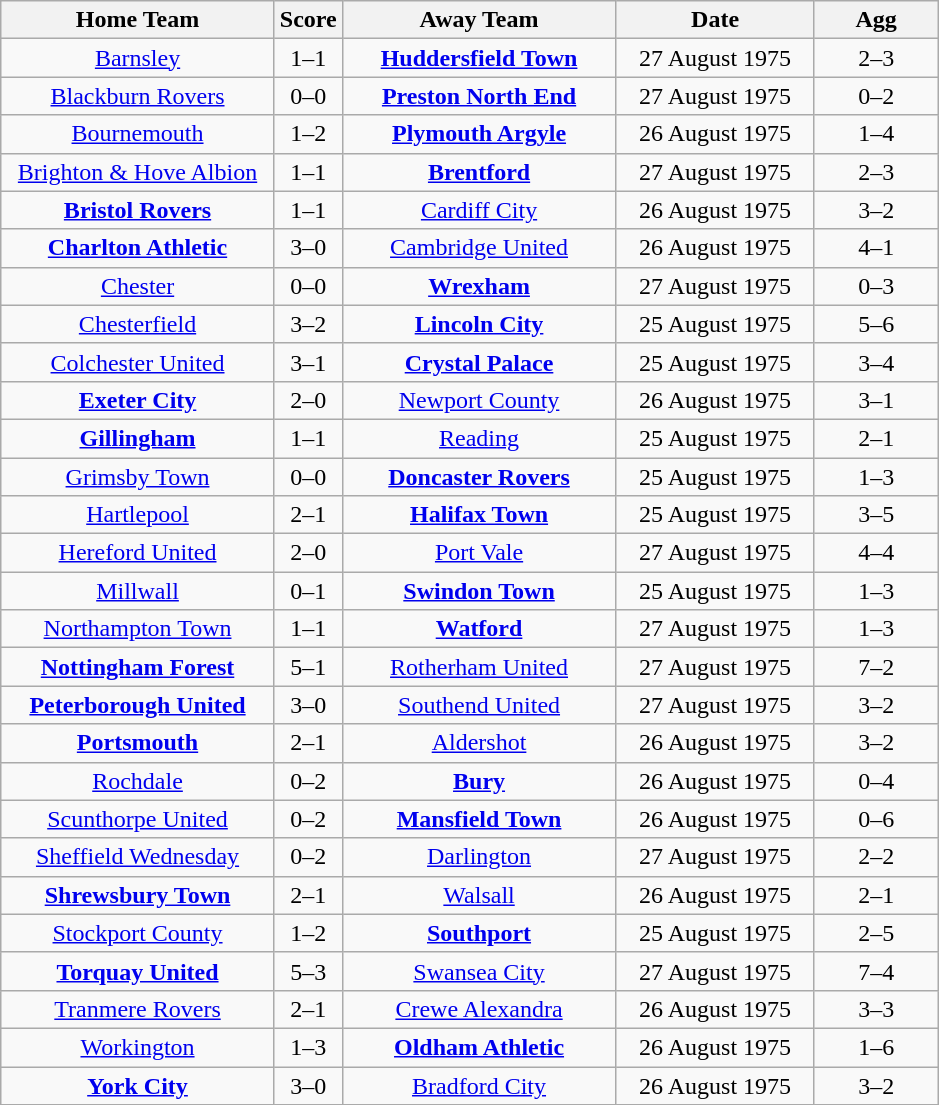<table class="wikitable" style="text-align:center;">
<tr>
<th width=175>Home Team</th>
<th width=20>Score</th>
<th width=175>Away Team</th>
<th width= 125>Date</th>
<th width= 75>Agg</th>
</tr>
<tr>
<td><a href='#'>Barnsley</a></td>
<td>1–1</td>
<td><strong><a href='#'>Huddersfield Town</a></strong></td>
<td>27 August 1975</td>
<td>2–3</td>
</tr>
<tr>
<td><a href='#'>Blackburn Rovers</a></td>
<td>0–0</td>
<td><strong><a href='#'>Preston North End</a></strong></td>
<td>27 August 1975</td>
<td>0–2</td>
</tr>
<tr>
<td><a href='#'>Bournemouth</a></td>
<td>1–2</td>
<td><strong><a href='#'>Plymouth Argyle</a></strong></td>
<td>26 August 1975</td>
<td>1–4</td>
</tr>
<tr>
<td><a href='#'>Brighton & Hove Albion</a></td>
<td>1–1</td>
<td><strong><a href='#'>Brentford</a></strong></td>
<td>27 August 1975</td>
<td>2–3</td>
</tr>
<tr>
<td><strong><a href='#'>Bristol Rovers</a></strong></td>
<td>1–1</td>
<td><a href='#'>Cardiff City</a></td>
<td>26 August 1975</td>
<td>3–2</td>
</tr>
<tr>
<td><strong><a href='#'>Charlton Athletic</a></strong></td>
<td>3–0</td>
<td><a href='#'>Cambridge United</a></td>
<td>26 August 1975</td>
<td>4–1</td>
</tr>
<tr>
<td><a href='#'>Chester</a></td>
<td>0–0</td>
<td><strong><a href='#'>Wrexham</a></strong></td>
<td>27 August 1975</td>
<td>0–3</td>
</tr>
<tr>
<td><a href='#'>Chesterfield</a></td>
<td>3–2</td>
<td><strong><a href='#'>Lincoln City</a></strong></td>
<td>25 August 1975</td>
<td>5–6</td>
</tr>
<tr>
<td><a href='#'>Colchester United</a></td>
<td>3–1</td>
<td><strong><a href='#'>Crystal Palace</a></strong></td>
<td>25 August 1975</td>
<td>3–4</td>
</tr>
<tr>
<td><strong><a href='#'>Exeter City</a></strong></td>
<td>2–0</td>
<td><a href='#'>Newport County</a></td>
<td>26 August 1975</td>
<td>3–1</td>
</tr>
<tr>
<td><strong><a href='#'>Gillingham</a></strong></td>
<td>1–1</td>
<td><a href='#'>Reading</a></td>
<td>25 August 1975</td>
<td>2–1</td>
</tr>
<tr>
<td><a href='#'>Grimsby Town</a></td>
<td>0–0</td>
<td><strong><a href='#'>Doncaster Rovers</a></strong></td>
<td>25 August 1975</td>
<td>1–3</td>
</tr>
<tr>
<td><a href='#'>Hartlepool</a></td>
<td>2–1</td>
<td><strong><a href='#'>Halifax Town</a></strong></td>
<td>25 August 1975</td>
<td>3–5</td>
</tr>
<tr>
<td><a href='#'>Hereford United</a></td>
<td>2–0</td>
<td><a href='#'>Port Vale</a></td>
<td>27 August 1975</td>
<td>4–4</td>
</tr>
<tr>
<td><a href='#'>Millwall</a></td>
<td>0–1</td>
<td><strong><a href='#'>Swindon Town</a></strong></td>
<td>25 August 1975</td>
<td>1–3</td>
</tr>
<tr>
<td><a href='#'>Northampton Town</a></td>
<td>1–1</td>
<td><strong><a href='#'>Watford</a></strong></td>
<td>27 August 1975</td>
<td>1–3</td>
</tr>
<tr>
<td><strong><a href='#'>Nottingham Forest</a></strong></td>
<td>5–1</td>
<td><a href='#'>Rotherham United</a></td>
<td>27 August 1975</td>
<td>7–2</td>
</tr>
<tr>
<td><strong><a href='#'>Peterborough United</a></strong></td>
<td>3–0</td>
<td><a href='#'>Southend United</a></td>
<td>27 August 1975</td>
<td>3–2</td>
</tr>
<tr>
<td><strong><a href='#'>Portsmouth</a></strong></td>
<td>2–1</td>
<td><a href='#'>Aldershot</a></td>
<td>26 August 1975</td>
<td>3–2</td>
</tr>
<tr>
<td><a href='#'>Rochdale</a></td>
<td>0–2</td>
<td><strong><a href='#'>Bury</a></strong></td>
<td>26 August 1975</td>
<td>0–4</td>
</tr>
<tr>
<td><a href='#'>Scunthorpe United</a></td>
<td>0–2</td>
<td><strong><a href='#'>Mansfield Town</a></strong></td>
<td>26 August 1975</td>
<td>0–6</td>
</tr>
<tr>
<td><a href='#'>Sheffield Wednesday</a></td>
<td>0–2</td>
<td><a href='#'>Darlington</a></td>
<td>27 August 1975</td>
<td>2–2</td>
</tr>
<tr>
<td><strong><a href='#'>Shrewsbury Town</a></strong></td>
<td>2–1</td>
<td><a href='#'>Walsall</a></td>
<td>26 August 1975</td>
<td>2–1</td>
</tr>
<tr>
<td><a href='#'>Stockport County</a></td>
<td>1–2</td>
<td><strong><a href='#'>Southport</a></strong></td>
<td>25 August 1975</td>
<td>2–5</td>
</tr>
<tr>
<td><strong><a href='#'>Torquay United</a></strong></td>
<td>5–3</td>
<td><a href='#'>Swansea City</a></td>
<td>27 August 1975</td>
<td>7–4</td>
</tr>
<tr>
<td><a href='#'>Tranmere Rovers</a></td>
<td>2–1</td>
<td><a href='#'>Crewe Alexandra</a></td>
<td>26 August 1975</td>
<td>3–3</td>
</tr>
<tr>
<td><a href='#'>Workington</a></td>
<td>1–3</td>
<td><strong><a href='#'>Oldham Athletic</a></strong></td>
<td>26 August 1975</td>
<td>1–6</td>
</tr>
<tr>
<td><strong><a href='#'>York City</a></strong></td>
<td>3–0</td>
<td><a href='#'>Bradford City</a></td>
<td>26 August 1975</td>
<td>3–2</td>
</tr>
<tr>
</tr>
</table>
